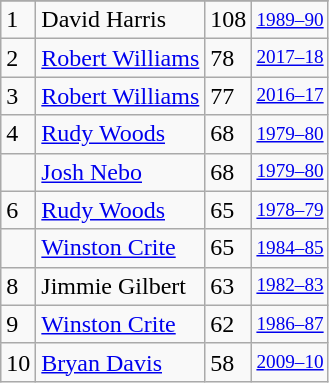<table class="wikitable">
<tr>
</tr>
<tr>
<td>1</td>
<td>David Harris</td>
<td>108</td>
<td style="font-size:80%;"><a href='#'>1989–90</a></td>
</tr>
<tr>
<td>2</td>
<td><a href='#'>Robert Williams</a></td>
<td>78</td>
<td style="font-size:80%;"><a href='#'>2017–18</a></td>
</tr>
<tr>
<td>3</td>
<td><a href='#'>Robert Williams</a></td>
<td>77</td>
<td style="font-size:80%;"><a href='#'>2016–17</a></td>
</tr>
<tr>
<td>4</td>
<td><a href='#'>Rudy Woods</a></td>
<td>68</td>
<td style="font-size:80%;"><a href='#'>1979–80</a></td>
</tr>
<tr>
<td></td>
<td><a href='#'>Josh Nebo</a></td>
<td>68</td>
<td style="font-size:80%;"><a href='#'>1979–80</a></td>
</tr>
<tr>
<td>6</td>
<td><a href='#'>Rudy Woods</a></td>
<td>65</td>
<td style="font-size:80%;"><a href='#'>1978–79</a></td>
</tr>
<tr>
<td></td>
<td><a href='#'>Winston Crite</a></td>
<td>65</td>
<td style="font-size:80%;"><a href='#'>1984–85</a></td>
</tr>
<tr>
<td>8</td>
<td>Jimmie Gilbert</td>
<td>63</td>
<td style="font-size:80%;"><a href='#'>1982–83</a></td>
</tr>
<tr>
<td>9</td>
<td><a href='#'>Winston Crite</a></td>
<td>62</td>
<td style="font-size:80%;"><a href='#'>1986–87</a></td>
</tr>
<tr>
<td>10</td>
<td><a href='#'>Bryan Davis</a></td>
<td>58</td>
<td style="font-size:80%;"><a href='#'>2009–10</a></td>
</tr>
</table>
